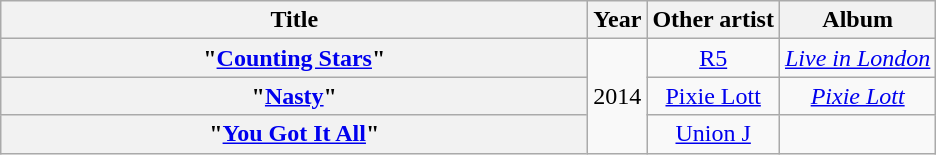<table class="wikitable plainrowheaders" style="text-align:center;">
<tr>
<th scope="col" style="width:24em;">Title</th>
<th scope="col" style="width:1em;">Year</th>
<th scope="col">Other artist</th>
<th scope="col">Album</th>
</tr>
<tr>
<th scope="row">"<a href='#'>Counting Stars</a>"</th>
<td rowspan="3">2014</td>
<td><a href='#'>R5</a></td>
<td><em><a href='#'>Live in London</a></em></td>
</tr>
<tr>
<th scope="row">"<a href='#'>Nasty</a>"</th>
<td><a href='#'>Pixie Lott</a></td>
<td><em><a href='#'>Pixie Lott</a></em></td>
</tr>
<tr>
<th scope="row">"<a href='#'>You Got It All</a>"</th>
<td><a href='#'>Union J</a></td>
<td></td>
</tr>
</table>
